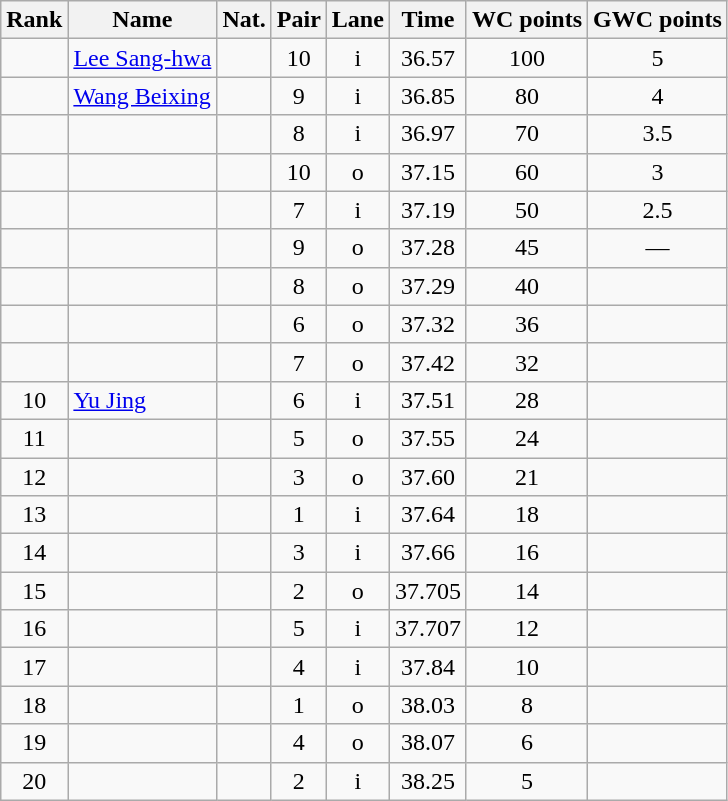<table class="wikitable sortable" style="text-align:center">
<tr>
<th>Rank</th>
<th>Name</th>
<th>Nat.</th>
<th>Pair</th>
<th>Lane</th>
<th>Time</th>
<th>WC points</th>
<th>GWC points</th>
</tr>
<tr>
<td></td>
<td align=left><a href='#'>Lee Sang-hwa</a></td>
<td></td>
<td>10</td>
<td>i</td>
<td>36.57</td>
<td>100</td>
<td>5</td>
</tr>
<tr>
<td></td>
<td align=left><a href='#'>Wang Beixing</a></td>
<td></td>
<td>9</td>
<td>i</td>
<td>36.85</td>
<td>80</td>
<td>4</td>
</tr>
<tr>
<td></td>
<td align=left></td>
<td></td>
<td>8</td>
<td>i</td>
<td>36.97</td>
<td>70</td>
<td>3.5</td>
</tr>
<tr>
<td></td>
<td align=left></td>
<td></td>
<td>10</td>
<td>o</td>
<td>37.15</td>
<td>60</td>
<td>3</td>
</tr>
<tr>
<td></td>
<td align=left></td>
<td></td>
<td>7</td>
<td>i</td>
<td>37.19</td>
<td>50</td>
<td>2.5</td>
</tr>
<tr>
<td></td>
<td align=left></td>
<td></td>
<td>9</td>
<td>o</td>
<td>37.28</td>
<td>45</td>
<td>—</td>
</tr>
<tr>
<td></td>
<td align=left></td>
<td></td>
<td>8</td>
<td>o</td>
<td>37.29</td>
<td>40</td>
<td></td>
</tr>
<tr>
<td></td>
<td align=left></td>
<td></td>
<td>6</td>
<td>o</td>
<td>37.32</td>
<td>36</td>
<td></td>
</tr>
<tr>
<td></td>
<td align=left></td>
<td></td>
<td>7</td>
<td>o</td>
<td>37.42</td>
<td>32</td>
<td></td>
</tr>
<tr>
<td>10</td>
<td align=left><a href='#'>Yu Jing</a></td>
<td></td>
<td>6</td>
<td>i</td>
<td>37.51</td>
<td>28</td>
<td></td>
</tr>
<tr>
<td>11</td>
<td align=left></td>
<td></td>
<td>5</td>
<td>o</td>
<td>37.55</td>
<td>24</td>
<td></td>
</tr>
<tr>
<td>12</td>
<td align=left></td>
<td></td>
<td>3</td>
<td>o</td>
<td>37.60</td>
<td>21</td>
<td></td>
</tr>
<tr>
<td>13</td>
<td align=left></td>
<td></td>
<td>1</td>
<td>i</td>
<td>37.64</td>
<td>18</td>
<td></td>
</tr>
<tr>
<td>14</td>
<td align=left></td>
<td></td>
<td>3</td>
<td>i</td>
<td>37.66</td>
<td>16</td>
<td></td>
</tr>
<tr>
<td>15</td>
<td align=left></td>
<td></td>
<td>2</td>
<td>o</td>
<td>37.705</td>
<td>14</td>
<td></td>
</tr>
<tr>
<td>16</td>
<td align=left></td>
<td></td>
<td>5</td>
<td>i</td>
<td>37.707</td>
<td>12</td>
<td></td>
</tr>
<tr>
<td>17</td>
<td align=left></td>
<td></td>
<td>4</td>
<td>i</td>
<td>37.84</td>
<td>10</td>
<td></td>
</tr>
<tr>
<td>18</td>
<td align=left></td>
<td></td>
<td>1</td>
<td>o</td>
<td>38.03</td>
<td>8</td>
<td></td>
</tr>
<tr>
<td>19</td>
<td align=left></td>
<td></td>
<td>4</td>
<td>o</td>
<td>38.07</td>
<td>6</td>
<td></td>
</tr>
<tr>
<td>20</td>
<td align=left></td>
<td></td>
<td>2</td>
<td>i</td>
<td>38.25</td>
<td>5</td>
<td></td>
</tr>
</table>
